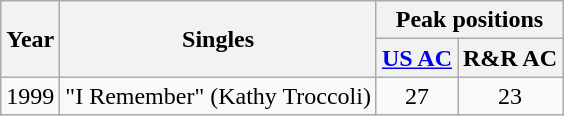<table class="wikitable">
<tr>
<th rowspan="2">Year</th>
<th rowspan="2">Singles</th>
<th colspan="2">Peak positions</th>
</tr>
<tr>
<th><a href='#'>US AC</a> <br></th>
<th>R&R AC<br></th>
</tr>
<tr>
<td>1999</td>
<td>"I Remember" (Kathy Troccoli)</td>
<td align="center">27</td>
<td align="center">23</td>
</tr>
</table>
